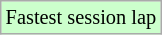<table class="wikitable" style="font-size: 85%;">
<tr style="background:#ccffcc;">
<td>Fastest session lap</td>
</tr>
</table>
